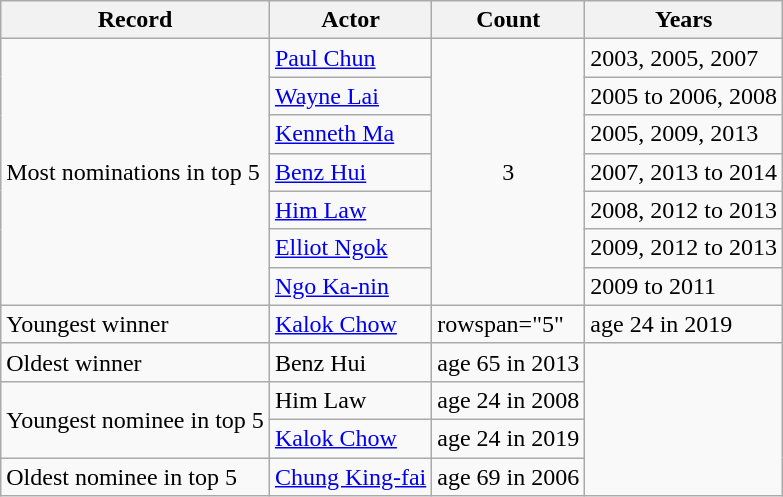<table class="wikitable plainrowheaders sortable">
<tr>
<th scope="col" class="unsortable">Record</th>
<th scope="col" class="unsortable">Actor</th>
<th scope="col" class="unsortable">Count</th>
<th scope="col" class="unsortable">Years</th>
</tr>
<tr>
<td rowspan="7">Most nominations in top 5</td>
<td><a href='#'>Paul Chun</a></td>
<td rowspan="7" style="text-align:center;">3</td>
<td>2003, 2005, 2007</td>
</tr>
<tr>
<td><a href='#'>Wayne Lai</a></td>
<td>2005 to 2006, 2008</td>
</tr>
<tr>
<td><a href='#'>Kenneth Ma</a></td>
<td>2005, 2009, 2013</td>
</tr>
<tr>
<td><a href='#'>Benz Hui</a></td>
<td>2007, 2013 to 2014</td>
</tr>
<tr>
<td><a href='#'>Him Law</a></td>
<td>2008, 2012 to 2013</td>
</tr>
<tr>
<td><a href='#'>Elliot Ngok</a></td>
<td>2009, 2012 to 2013</td>
</tr>
<tr>
<td><a href='#'>Ngo Ka-nin</a></td>
<td>2009 to 2011</td>
</tr>
<tr>
<td>Youngest winner</td>
<td><a href='#'>Kalok Chow</a></td>
<td>rowspan="5" </td>
<td>age 24 in 2019</td>
</tr>
<tr>
<td>Oldest winner</td>
<td>Benz Hui</td>
<td>age 65 in 2013</td>
</tr>
<tr>
<td rowspan="2">Youngest nominee in top 5</td>
<td>Him Law</td>
<td>age 24 in 2008</td>
</tr>
<tr>
<td><a href='#'>Kalok Chow</a></td>
<td>age 24 in 2019</td>
</tr>
<tr>
<td>Oldest nominee in top 5</td>
<td><a href='#'>Chung King-fai</a></td>
<td>age 69 in 2006</td>
</tr>
</table>
